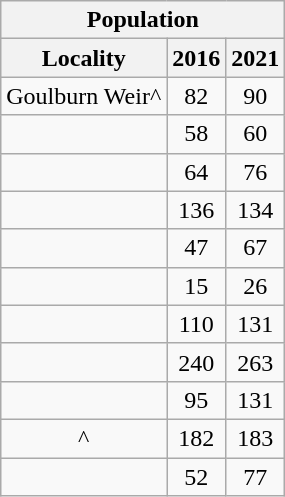<table class="wikitable" style="text-align:center;">
<tr>
<th colspan="3" style="text-align:center;  font-weight:bold">Population</th>
</tr>
<tr>
<th style="text-align:center; background:  font-weight:bold">Locality</th>
<th style="text-align:center; background:  font-weight:bold"><strong>2016</strong></th>
<th style="text-align:center; background:  font-weight:bold"><strong>2021</strong></th>
</tr>
<tr>
<td>Goulburn Weir^</td>
<td>82</td>
<td>90</td>
</tr>
<tr>
<td></td>
<td>58</td>
<td>60</td>
</tr>
<tr>
<td></td>
<td>64</td>
<td>76</td>
</tr>
<tr>
<td></td>
<td>136</td>
<td>134</td>
</tr>
<tr>
<td></td>
<td>47</td>
<td>67</td>
</tr>
<tr>
<td></td>
<td>15</td>
<td>26</td>
</tr>
<tr>
<td></td>
<td>110</td>
<td>131</td>
</tr>
<tr>
<td></td>
<td>240</td>
<td>263</td>
</tr>
<tr>
<td></td>
<td>95</td>
<td>131</td>
</tr>
<tr>
<td>^</td>
<td>182</td>
<td>183</td>
</tr>
<tr>
<td></td>
<td>52</td>
<td>77</td>
</tr>
</table>
